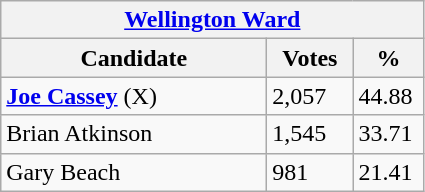<table class="wikitable">
<tr>
<th colspan="3"><a href='#'>Wellington Ward</a></th>
</tr>
<tr>
<th style="width: 170px">Candidate</th>
<th style="width: 50px">Votes</th>
<th style="width: 40px">%</th>
</tr>
<tr>
<td><strong><a href='#'>Joe Cassey</a></strong> (X)</td>
<td>2,057</td>
<td>44.88</td>
</tr>
<tr>
<td>Brian Atkinson</td>
<td>1,545</td>
<td>33.71</td>
</tr>
<tr>
<td>Gary Beach</td>
<td>981</td>
<td>21.41</td>
</tr>
</table>
